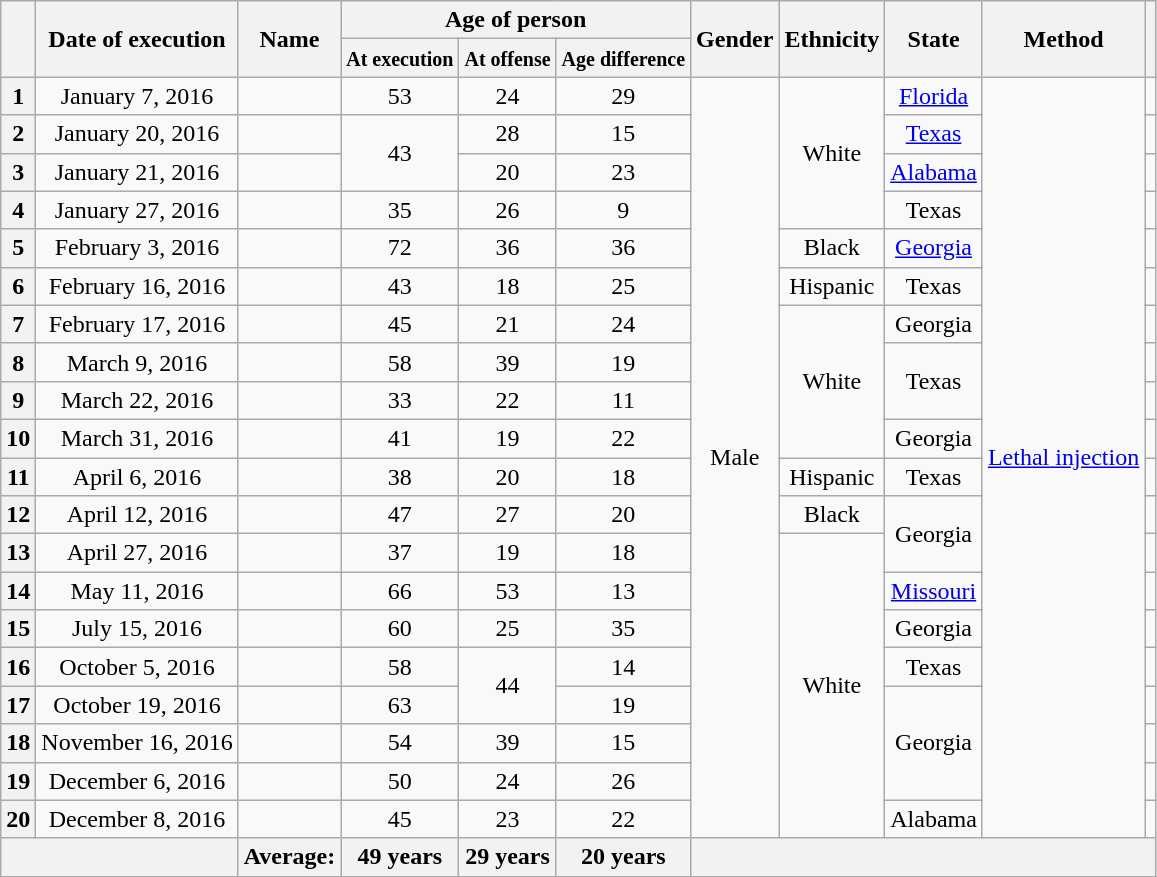<table class="wikitable sortable" style="text-align:center;">
<tr>
<th scope="col" rowspan="2"></th>
<th scope="col" rowspan="2" data-sort-type="date">Date of execution</th>
<th scope="col" rowspan="2">Name</th>
<th scope="col" colspan="3">Age of person</th>
<th scope="col" rowspan="2">Gender</th>
<th scope="col" rowspan="2">Ethnicity</th>
<th scope="col" rowspan="2">State</th>
<th scope="col" rowspan="2">Method</th>
<th scope="col" rowspan="2"></th>
</tr>
<tr>
<th scope="col"><small>At execution</small></th>
<th scope="col"><small>At offense</small></th>
<th scope="col"><small>Age difference</small></th>
</tr>
<tr>
<th scope="row">1</th>
<td>January 7, 2016</td>
<td></td>
<td>53 </td>
<td>24</td>
<td>29</td>
<td rowspan="20">Male</td>
<td rowspan="4">White</td>
<td><a href='#'>Florida</a></td>
<td rowspan="20"><a href='#'>Lethal injection</a></td>
<td></td>
</tr>
<tr>
<th scope="row">2</th>
<td>January 20, 2016</td>
<td></td>
<td rowspan="2">43 </td>
<td>28</td>
<td>15</td>
<td><a href='#'>Texas</a></td>
<td></td>
</tr>
<tr>
<th scope="row">3</th>
<td>January 21, 2016</td>
<td></td>
<td>20 </td>
<td>23</td>
<td><a href='#'>Alabama</a></td>
<td></td>
</tr>
<tr>
<th scope="row">4</th>
<td>January 27, 2016</td>
<td></td>
<td>35 </td>
<td>26</td>
<td>9</td>
<td>Texas</td>
<td></td>
</tr>
<tr>
<th scope="row">5</th>
<td>February 3, 2016</td>
<td></td>
<td>72 </td>
<td>36</td>
<td>36</td>
<td>Black</td>
<td><a href='#'>Georgia</a></td>
<td></td>
</tr>
<tr>
<th scope="row">6</th>
<td>February 16, 2016</td>
<td></td>
<td>43 </td>
<td>18</td>
<td>25</td>
<td>Hispanic</td>
<td>Texas</td>
<td></td>
</tr>
<tr>
<th scope="row">7</th>
<td>February 17, 2016</td>
<td></td>
<td>45 </td>
<td>21</td>
<td>24</td>
<td rowspan="4">White</td>
<td>Georgia</td>
<td></td>
</tr>
<tr>
<th scope="row">8</th>
<td>March 9, 2016</td>
<td></td>
<td>58 </td>
<td>39</td>
<td>19</td>
<td rowspan="2">Texas</td>
<td></td>
</tr>
<tr>
<th scope="row">9</th>
<td>March 22, 2016</td>
<td></td>
<td>33 </td>
<td>22</td>
<td>11</td>
<td></td>
</tr>
<tr>
<th scope="row">10</th>
<td>March 31, 2016</td>
<td></td>
<td>41 </td>
<td>19</td>
<td>22</td>
<td>Georgia</td>
<td></td>
</tr>
<tr>
<th scope="row">11</th>
<td>April 6, 2016</td>
<td></td>
<td>38 </td>
<td>20</td>
<td>18</td>
<td>Hispanic</td>
<td>Texas</td>
<td></td>
</tr>
<tr>
<th scope="row">12</th>
<td>April 12, 2016</td>
<td></td>
<td>47 </td>
<td>27</td>
<td>20</td>
<td>Black</td>
<td rowspan="2">Georgia</td>
<td></td>
</tr>
<tr>
<th scope="row">13</th>
<td>April 27, 2016</td>
<td></td>
<td>37 </td>
<td>19</td>
<td>18</td>
<td rowspan="8">White</td>
<td></td>
</tr>
<tr>
<th scope="row">14</th>
<td>May 11, 2016</td>
<td></td>
<td>66 </td>
<td>53 </td>
<td>13</td>
<td><a href='#'>Missouri</a></td>
<td></td>
</tr>
<tr>
<th scope="row">15</th>
<td>July 15, 2016</td>
<td></td>
<td>60 </td>
<td>25 </td>
<td>35</td>
<td>Georgia</td>
<td></td>
</tr>
<tr>
<th scope="row">16</th>
<td>October 5, 2016</td>
<td></td>
<td>58 </td>
<td rowspan="2">44 </td>
<td>14</td>
<td>Texas</td>
<td></td>
</tr>
<tr>
<th scope="row">17</th>
<td>October 19, 2016</td>
<td></td>
<td>63 </td>
<td>19</td>
<td rowspan="3">Georgia</td>
<td></td>
</tr>
<tr>
<th scope="row">18</th>
<td>November 16, 2016</td>
<td></td>
<td>54 </td>
<td>39 </td>
<td>15</td>
<td></td>
</tr>
<tr>
<th scope="row">19</th>
<td>December 6, 2016</td>
<td></td>
<td>50 </td>
<td>24 </td>
<td>26</td>
<td></td>
</tr>
<tr>
<th scope="row">20</th>
<td>December 8, 2016</td>
<td></td>
<td>45 </td>
<td>23 </td>
<td>22</td>
<td>Alabama</td>
<td></td>
</tr>
<tr class="sortbottom">
<th colspan="2"></th>
<th>Average:</th>
<th>49 years</th>
<th>29 years</th>
<th>20 years</th>
<th colspan="5"></th>
</tr>
<tr>
</tr>
</table>
